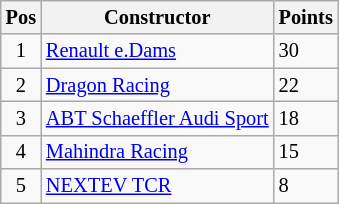<table class="wikitable" style="font-size: 85%;">
<tr>
<th>Pos</th>
<th>Constructor</th>
<th>Points</th>
</tr>
<tr>
<td align="center">1</td>
<td> <a href='#'>Renault e.Dams</a></td>
<td align="left">30</td>
</tr>
<tr>
<td align="center">2</td>
<td> <a href='#'>Dragon Racing</a></td>
<td align="left">22</td>
</tr>
<tr>
<td align="center">3</td>
<td> <a href='#'>ABT Schaeffler Audi Sport</a></td>
<td align="left">18</td>
</tr>
<tr>
<td align="center">4</td>
<td> <a href='#'>Mahindra Racing</a></td>
<td align="left">15</td>
</tr>
<tr>
<td align="center">5</td>
<td> <a href='#'>NEXTEV TCR</a></td>
<td align="left">8</td>
</tr>
</table>
